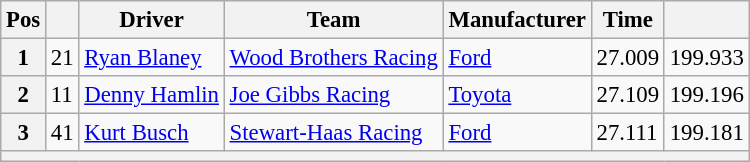<table class="wikitable" style="font-size:95%">
<tr>
<th>Pos</th>
<th></th>
<th>Driver</th>
<th>Team</th>
<th>Manufacturer</th>
<th>Time</th>
<th></th>
</tr>
<tr>
<th>1</th>
<td>21</td>
<td><a href='#'>Ryan Blaney</a></td>
<td><a href='#'>Wood Brothers Racing</a></td>
<td><a href='#'>Ford</a></td>
<td>27.009</td>
<td>199.933</td>
</tr>
<tr>
<th>2</th>
<td>11</td>
<td><a href='#'>Denny Hamlin</a></td>
<td><a href='#'>Joe Gibbs Racing</a></td>
<td><a href='#'>Toyota</a></td>
<td>27.109</td>
<td>199.196</td>
</tr>
<tr>
<th>3</th>
<td>41</td>
<td><a href='#'>Kurt Busch</a></td>
<td><a href='#'>Stewart-Haas Racing</a></td>
<td><a href='#'>Ford</a></td>
<td>27.111</td>
<td>199.181</td>
</tr>
<tr>
<th colspan="7"></th>
</tr>
</table>
